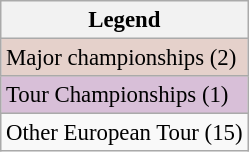<table class="wikitable" style="font-size:95%;">
<tr>
<th>Legend</th>
</tr>
<tr style="background:#e5d1cb;">
<td>Major championships (2)</td>
</tr>
<tr style="background:thistle">
<td>Tour Championships (1)</td>
</tr>
<tr>
<td>Other European Tour (15)</td>
</tr>
</table>
